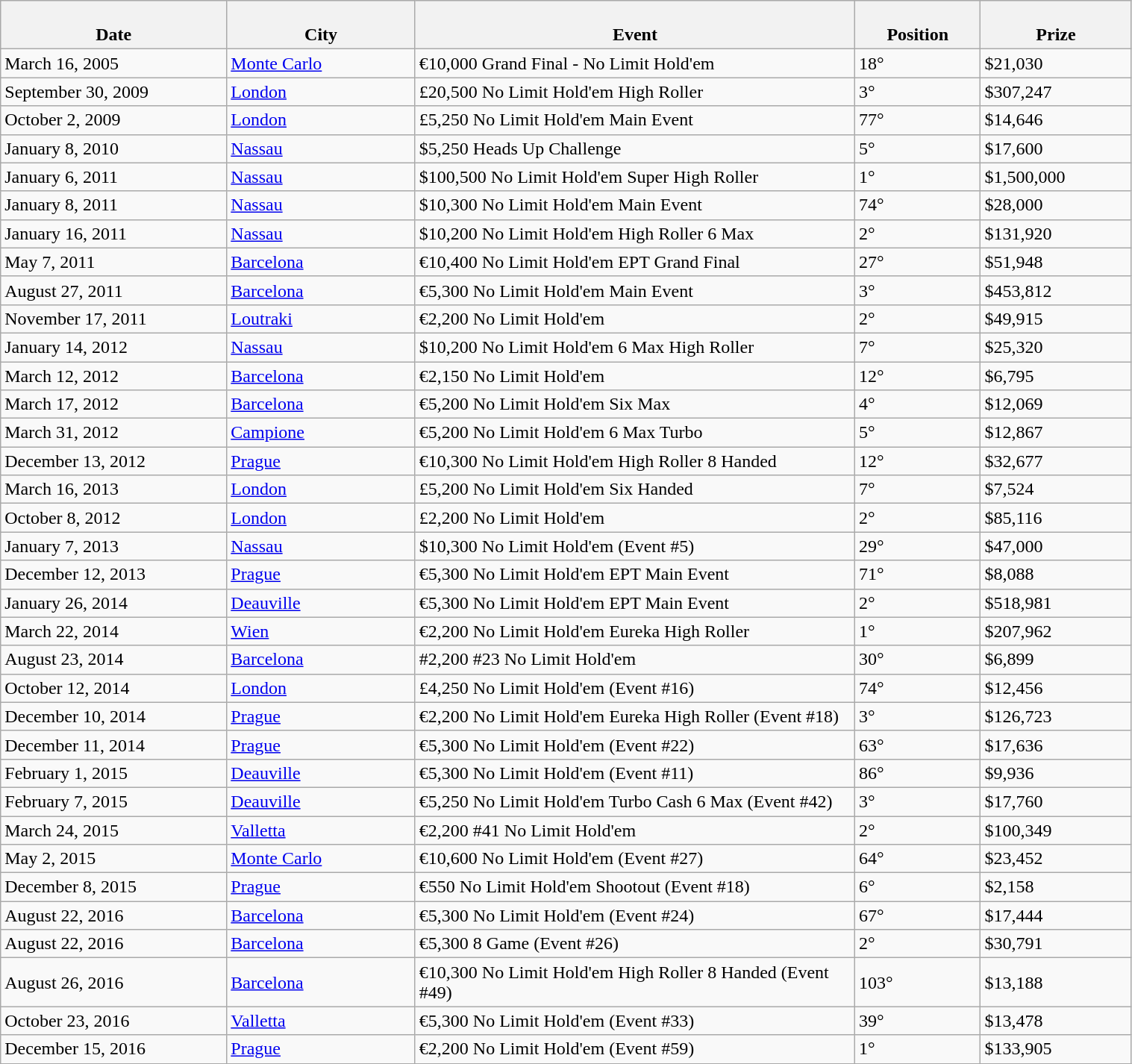<table class="wikitable" width="80%">
<tr>
<th width="18%"><br>Date</th>
<th width="15%"><br>City</th>
<th width="35%"><br>Event</th>
<th width="10%"><br>Position</th>
<th width="12%"><br>Prize</th>
</tr>
<tr>
<td>March 16, 2005</td>
<td> <a href='#'>Monte Carlo</a></td>
<td>€10,000 Grand Final - No Limit Hold'em</td>
<td>18°</td>
<td>$21,030</td>
</tr>
<tr>
<td>September 30, 2009</td>
<td> <a href='#'>London</a></td>
<td>£20,500 No Limit Hold'em High Roller</td>
<td>3°</td>
<td>$307,247</td>
</tr>
<tr>
<td>October 2, 2009</td>
<td> <a href='#'>London</a></td>
<td>£5,250 No Limit Hold'em Main Event</td>
<td>77°</td>
<td>$14,646</td>
</tr>
<tr>
<td>January 8, 2010</td>
<td> <a href='#'>Nassau</a></td>
<td>$5,250 Heads Up Challenge</td>
<td>5°</td>
<td>$17,600</td>
</tr>
<tr>
<td>January 6, 2011</td>
<td> <a href='#'>Nassau</a></td>
<td>$100,500 No Limit Hold'em Super High Roller</td>
<td>1°</td>
<td>$1,500,000</td>
</tr>
<tr>
<td>January 8, 2011</td>
<td> <a href='#'>Nassau</a></td>
<td>$10,300 No Limit Hold'em Main Event</td>
<td>74°</td>
<td>$28,000</td>
</tr>
<tr>
<td>January 16, 2011</td>
<td> <a href='#'>Nassau</a></td>
<td>$10,200 No Limit Hold'em High Roller 6 Max</td>
<td>2°</td>
<td>$131,920</td>
</tr>
<tr>
<td>May 7, 2011</td>
<td> <a href='#'>Barcelona</a></td>
<td>€10,400 No Limit Hold'em EPT Grand Final</td>
<td>27°</td>
<td>$51,948</td>
</tr>
<tr>
<td>August 27, 2011</td>
<td> <a href='#'>Barcelona</a></td>
<td>€5,300 No Limit Hold'em Main Event</td>
<td>3°</td>
<td>$453,812</td>
</tr>
<tr>
<td>November 17, 2011</td>
<td> <a href='#'>Loutraki</a></td>
<td>€2,200 No Limit Hold'em</td>
<td>2°</td>
<td>$49,915</td>
</tr>
<tr>
<td>January 14, 2012</td>
<td> <a href='#'>Nassau</a></td>
<td>$10,200 No Limit Hold'em 6 Max High Roller</td>
<td>7°</td>
<td>$25,320</td>
</tr>
<tr>
<td>March 12, 2012</td>
<td> <a href='#'>Barcelona</a></td>
<td>€2,150 No Limit Hold'em</td>
<td>12°</td>
<td>$6,795</td>
</tr>
<tr>
<td>March 17, 2012</td>
<td> <a href='#'>Barcelona</a></td>
<td>€5,200 No Limit Hold'em Six Max</td>
<td>4°</td>
<td>$12,069</td>
</tr>
<tr>
<td>March 31, 2012</td>
<td> <a href='#'>Campione</a></td>
<td>€5,200 No Limit Hold'em 6 Max Turbo</td>
<td>5°</td>
<td>$12,867</td>
</tr>
<tr>
<td>December 13, 2012</td>
<td> <a href='#'>Prague</a></td>
<td>€10,300 No Limit Hold'em High Roller 8 Handed</td>
<td>12°</td>
<td>$32,677</td>
</tr>
<tr>
<td>March 16, 2013</td>
<td> <a href='#'>London</a></td>
<td>£5,200 No Limit Hold'em Six Handed</td>
<td>7°</td>
<td>$7,524</td>
</tr>
<tr>
<td>October 8, 2012</td>
<td> <a href='#'>London</a></td>
<td>£2,200 No Limit Hold'em</td>
<td>2°</td>
<td>$85,116</td>
</tr>
<tr>
<td>January 7, 2013</td>
<td> <a href='#'>Nassau</a></td>
<td>$10,300 No Limit Hold'em (Event #5)</td>
<td>29°</td>
<td>$47,000</td>
</tr>
<tr>
<td>December 12, 2013</td>
<td> <a href='#'>Prague</a></td>
<td>€5,300 No Limit Hold'em EPT Main Event</td>
<td>71°</td>
<td>$8,088</td>
</tr>
<tr>
<td>January 26, 2014</td>
<td> <a href='#'>Deauville</a></td>
<td>€5,300 No Limit Hold'em EPT Main Event</td>
<td>2°</td>
<td>$518,981</td>
</tr>
<tr>
<td>March 22, 2014</td>
<td> <a href='#'>Wien</a></td>
<td>€2,200 No Limit Hold'em Eureka High Roller</td>
<td>1°</td>
<td>$207,962</td>
</tr>
<tr>
<td>August 23, 2014</td>
<td> <a href='#'>Barcelona</a></td>
<td>#2,200 #23 No Limit Hold'em</td>
<td>30°</td>
<td>$6,899</td>
</tr>
<tr>
<td>October 12, 2014</td>
<td> <a href='#'>London</a></td>
<td>£4,250 No Limit Hold'em (Event #16)</td>
<td>74°</td>
<td>$12,456</td>
</tr>
<tr>
<td>December 10, 2014</td>
<td> <a href='#'>Prague</a></td>
<td>€2,200 No Limit Hold'em Eureka High Roller (Event #18)</td>
<td>3°</td>
<td>$126,723</td>
</tr>
<tr>
<td>December 11, 2014</td>
<td> <a href='#'>Prague</a></td>
<td>€5,300 No Limit Hold'em (Event #22)</td>
<td>63°</td>
<td>$17,636</td>
</tr>
<tr>
<td>February 1, 2015</td>
<td> <a href='#'>Deauville</a></td>
<td>€5,300 No Limit Hold'em (Event #11)</td>
<td>86°</td>
<td>$9,936</td>
</tr>
<tr>
<td>February 7, 2015</td>
<td> <a href='#'>Deauville</a></td>
<td>€5,250 No Limit Hold'em Turbo Cash 6 Max (Event #42)</td>
<td>3°</td>
<td>$17,760</td>
</tr>
<tr>
<td>March 24, 2015</td>
<td> <a href='#'>Valletta</a></td>
<td>€2,200 #41 No Limit Hold'em</td>
<td>2°</td>
<td>$100,349</td>
</tr>
<tr>
<td>May 2, 2015</td>
<td> <a href='#'>Monte Carlo</a></td>
<td>€10,600 No Limit Hold'em (Event #27)</td>
<td>64°</td>
<td>$23,452</td>
</tr>
<tr>
<td>December 8, 2015</td>
<td> <a href='#'>Prague</a></td>
<td>€550 No Limit Hold'em Shootout (Event #18)</td>
<td>6°</td>
<td>$2,158</td>
</tr>
<tr>
<td>August 22, 2016</td>
<td> <a href='#'>Barcelona</a></td>
<td>€5,300 No Limit Hold'em (Event #24)</td>
<td>67°</td>
<td>$17,444</td>
</tr>
<tr>
<td>August 22, 2016</td>
<td> <a href='#'>Barcelona</a></td>
<td>€5,300 8 Game (Event #26)</td>
<td>2°</td>
<td>$30,791</td>
</tr>
<tr>
<td>August 26, 2016</td>
<td> <a href='#'>Barcelona</a></td>
<td>€10,300 No Limit Hold'em High Roller 8 Handed (Event #49)</td>
<td>103°</td>
<td>$13,188</td>
</tr>
<tr>
<td>October 23, 2016</td>
<td> <a href='#'>Valletta</a></td>
<td>€5,300 No Limit Hold'em (Event #33)</td>
<td>39°</td>
<td>$13,478</td>
</tr>
<tr>
<td>December 15, 2016</td>
<td> <a href='#'>Prague</a></td>
<td>€2,200 No Limit Hold'em (Event #59)</td>
<td>1°</td>
<td>$133,905</td>
</tr>
<tr>
</tr>
</table>
